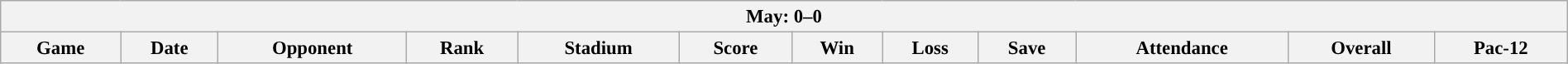<table class="wikitable collapsible collapsed" style="margin:auto; font-size:95%; width:100%">
<tr>
<th colspan=12>May: 0–0</th>
</tr>
<tr>
<th>Game</th>
<th>Date</th>
<th>Opponent</th>
<th>Rank</th>
<th>Stadium</th>
<th>Score</th>
<th>Win</th>
<th>Loss</th>
<th>Save</th>
<th>Attendance</th>
<th>Overall</th>
<th>Pac-12</th>
</tr>
</table>
